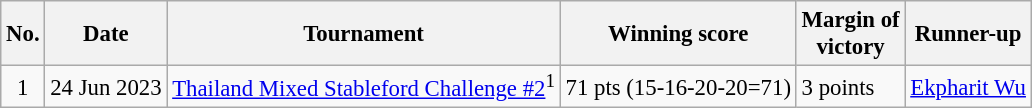<table class="wikitable" style="font-size:95%;">
<tr>
<th>No.</th>
<th>Date</th>
<th>Tournament</th>
<th>Winning score</th>
<th>Margin of<br>victory</th>
<th>Runner-up</th>
</tr>
<tr>
<td align=center>1</td>
<td align=right>24 Jun 2023</td>
<td><a href='#'>Thailand Mixed Stableford Challenge #2</a><sup>1</sup></td>
<td>71 pts (15-16-20-20=71)</td>
<td>3 points</td>
<td> <a href='#'>Ekpharit Wu</a></td>
</tr>
</table>
